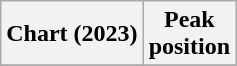<table class="wikitable sortable plainrowheaders" style="text-align:center">
<tr>
<th scope="col">Chart (2023)</th>
<th scope="col">Peak<br> position</th>
</tr>
<tr>
</tr>
</table>
